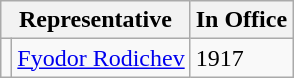<table class="wikitable">
<tr>
<th colspan="2">Representative</th>
<th>In Office</th>
</tr>
<tr>
<td></td>
<td><a href='#'>Fyodor Rodichev</a></td>
<td>1917</td>
</tr>
</table>
